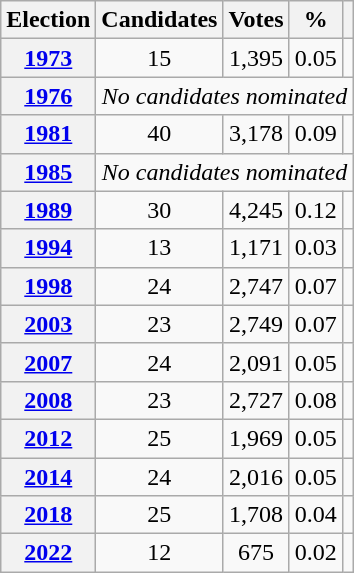<table class="wikitable" style="text-align: center">
<tr>
<th>Election</th>
<th>Candidates</th>
<th>Votes</th>
<th>%</th>
<th></th>
</tr>
<tr>
<th><a href='#'>1973</a></th>
<td align="center">15</td>
<td align=center>1,395</td>
<td align=center>0.05</td>
<td></td>
</tr>
<tr>
<th><a href='#'>1976</a></th>
<td colspan="4" align="center"><em>No candidates nominated</em></td>
</tr>
<tr>
<th><a href='#'>1981</a></th>
<td align="center">40</td>
<td align=center>3,178</td>
<td align=center>0.09</td>
<td></td>
</tr>
<tr>
<th><a href='#'>1985</a></th>
<td colspan="4" align="center"><em>No candidates nominated</em></td>
</tr>
<tr>
<th><a href='#'>1989</a></th>
<td align="center">30</td>
<td align=center>4,245</td>
<td align=center>0.12</td>
<td></td>
</tr>
<tr>
<th><a href='#'>1994</a></th>
<td align="center">13</td>
<td align=center>1,171</td>
<td align=center>0.03</td>
<td></td>
</tr>
<tr>
<th><a href='#'>1998</a></th>
<td align="center">24</td>
<td align=center>2,747</td>
<td align=center>0.07</td>
<td></td>
</tr>
<tr>
<th><a href='#'>2003</a></th>
<td align="center">23</td>
<td align=center>2,749</td>
<td align=center>0.07</td>
<td></td>
</tr>
<tr>
<th><a href='#'>2007</a></th>
<td align="center">24</td>
<td align=center>2,091</td>
<td align=center>0.05</td>
<td></td>
</tr>
<tr>
<th><a href='#'>2008</a></th>
<td align="center">23</td>
<td align=center>2,727</td>
<td align=center>0.08</td>
<td></td>
</tr>
<tr>
<th><a href='#'>2012</a></th>
<td align="center">25</td>
<td align=center>1,969</td>
<td align=center>0.05</td>
<td></td>
</tr>
<tr>
<th><a href='#'>2014</a></th>
<td align="center">24</td>
<td align=center>2,016</td>
<td align=center>0.05</td>
<td></td>
</tr>
<tr>
<th><a href='#'>2018</a></th>
<td align="center">25</td>
<td align=center>1,708</td>
<td align=center>0.04</td>
<td></td>
</tr>
<tr>
<th><a href='#'>2022</a></th>
<td align="center">12</td>
<td align=center>675</td>
<td align=center>0.02</td>
<td></td>
</tr>
</table>
